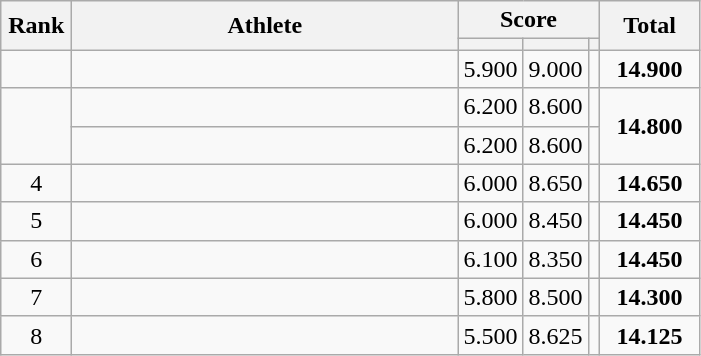<table class=wikitable style="text-align:center">
<tr>
<th width="40" rowspan="2">Rank</th>
<th width="250" rowspan="2">Athlete</th>
<th width="60" colspan="3">Score</th>
<th width="60" rowspan="2">Total</th>
</tr>
<tr>
<th></th>
<th></th>
<th></th>
</tr>
<tr>
<td></td>
<td align="left"></td>
<td>5.900</td>
<td>9.000</td>
<td></td>
<td><strong>14.900</strong></td>
</tr>
<tr>
<td rowspan="2"></td>
<td align="left"></td>
<td>6.200</td>
<td>8.600</td>
<td></td>
<td rowspan="2"><strong>14.800</strong></td>
</tr>
<tr>
<td align="left"></td>
<td>6.200</td>
<td>8.600</td>
<td></td>
</tr>
<tr>
<td>4</td>
<td align="left"></td>
<td>6.000</td>
<td>8.650</td>
<td></td>
<td><strong>14.650</strong></td>
</tr>
<tr>
<td>5</td>
<td align="left"></td>
<td>6.000</td>
<td>8.450</td>
<td></td>
<td><strong>14.450</strong></td>
</tr>
<tr>
<td>6</td>
<td align="left"></td>
<td>6.100</td>
<td>8.350</td>
<td></td>
<td><strong>14.450</strong></td>
</tr>
<tr>
<td>7</td>
<td align="left"></td>
<td>5.800</td>
<td>8.500</td>
<td></td>
<td><strong>14.300</strong></td>
</tr>
<tr>
<td>8</td>
<td align="left"></td>
<td>5.500</td>
<td>8.625</td>
<td></td>
<td><strong>14.125</strong></td>
</tr>
</table>
